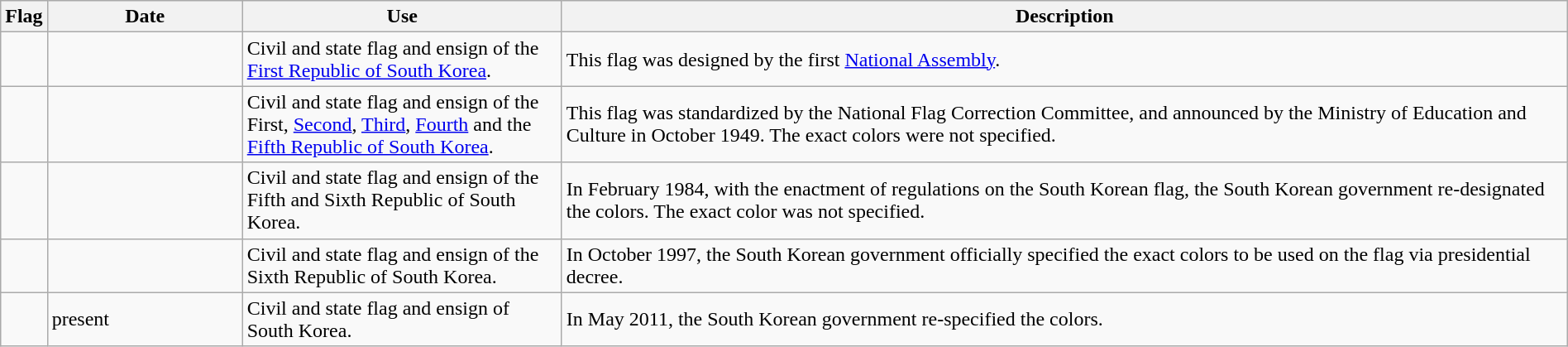<table class="wikitable" style="width:100%;">
<tr>
<th>Flag</th>
<th style="width:150px">Date</th>
<th style="width:250px">Use</th>
<th style="min-width:250px">Description</th>
</tr>
<tr>
<td></td>
<td></td>
<td>Civil and state flag and ensign of the <a href='#'>First Republic of South Korea</a>.</td>
<td>This flag was designed by the first <a href='#'>National Assembly</a>.</td>
</tr>
<tr>
<td></td>
<td></td>
<td>Civil and state flag and ensign of the First, <a href='#'>Second</a>, <a href='#'>Third</a>, <a href='#'>Fourth</a> and the <a href='#'>Fifth Republic of South Korea</a>.</td>
<td>This flag was standardized by the National Flag Correction Committee, and announced by the Ministry of Education and Culture in October 1949. The exact colors were not specified.</td>
</tr>
<tr>
<td></td>
<td></td>
<td>Civil and state flag and ensign of the Fifth and Sixth Republic of South Korea.</td>
<td>In February 1984, with the enactment of regulations on the South Korean flag, the South Korean government re-designated the colors. The exact color was not specified.</td>
</tr>
<tr>
<td></td>
<td></td>
<td>Civil and state flag and ensign of the Sixth Republic of South Korea.</td>
<td>In October 1997, the South Korean government officially specified the exact colors to be used on the flag via presidential decree.</td>
</tr>
<tr>
<td></td>
<td>present</td>
<td>Civil and state flag and ensign of South Korea.</td>
<td style="text-align:leftl;">In May 2011, the South Korean government re-specified the colors.</td>
</tr>
</table>
